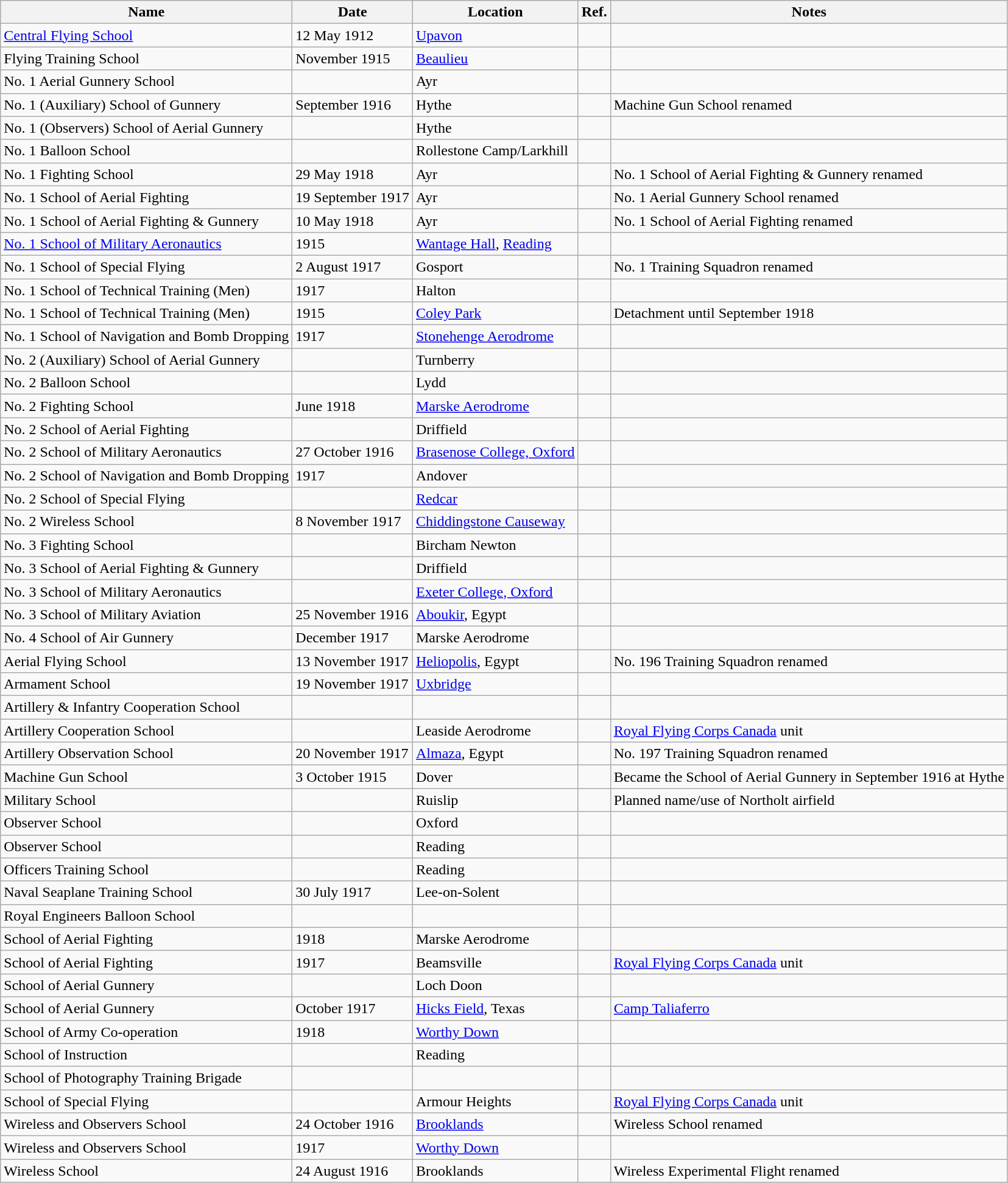<table class="wikitable sortable">
<tr>
<th>Name</th>
<th>Date</th>
<th>Location</th>
<th>Ref.</th>
<th>Notes</th>
</tr>
<tr>
<td><a href='#'>Central Flying School</a></td>
<td>12 May 1912</td>
<td><a href='#'>Upavon</a></td>
<td></td>
<td></td>
</tr>
<tr>
<td>Flying Training School</td>
<td>November 1915</td>
<td><a href='#'>Beaulieu</a></td>
<td></td>
<td></td>
</tr>
<tr>
<td>No. 1 Aerial Gunnery School</td>
<td></td>
<td>Ayr</td>
<td></td>
<td></td>
</tr>
<tr>
<td>No. 1 (Auxiliary) School of Gunnery</td>
<td>September 1916</td>
<td>Hythe</td>
<td></td>
<td>Machine Gun School renamed</td>
</tr>
<tr>
<td>No. 1 (Observers) School of Aerial Gunnery</td>
<td></td>
<td>Hythe</td>
<td></td>
<td></td>
</tr>
<tr>
<td>No. 1 Balloon School</td>
<td></td>
<td>Rollestone Camp/Larkhill</td>
<td></td>
<td></td>
</tr>
<tr>
<td>No. 1 Fighting School</td>
<td>29 May 1918</td>
<td>Ayr</td>
<td></td>
<td>No. 1 School of Aerial Fighting & Gunnery renamed</td>
</tr>
<tr>
<td>No. 1 School of Aerial Fighting</td>
<td>19 September 1917</td>
<td>Ayr</td>
<td></td>
<td>No. 1 Aerial Gunnery School renamed</td>
</tr>
<tr>
<td>No. 1 School of Aerial Fighting & Gunnery</td>
<td>10 May 1918</td>
<td>Ayr</td>
<td></td>
<td>No. 1 School of Aerial Fighting renamed</td>
</tr>
<tr>
<td><a href='#'>No. 1 School of Military Aeronautics</a></td>
<td>1915</td>
<td><a href='#'>Wantage Hall</a>, <a href='#'>Reading</a></td>
<td></td>
<td></td>
</tr>
<tr>
<td>No. 1 School of Special Flying</td>
<td>2 August 1917</td>
<td>Gosport</td>
<td></td>
<td>No. 1 Training Squadron renamed</td>
</tr>
<tr>
<td>No. 1 School of Technical Training (Men)</td>
<td>1917</td>
<td>Halton</td>
<td></td>
<td></td>
</tr>
<tr>
<td>No. 1 School of Technical Training (Men)</td>
<td>1915</td>
<td><a href='#'>Coley Park</a></td>
<td></td>
<td>Detachment until September 1918</td>
</tr>
<tr>
<td>No. 1 School of Navigation and Bomb Dropping</td>
<td>1917</td>
<td><a href='#'>Stonehenge Aerodrome</a></td>
<td></td>
<td></td>
</tr>
<tr>
<td>No. 2 (Auxiliary) School of Aerial Gunnery</td>
<td></td>
<td>Turnberry</td>
<td></td>
<td></td>
</tr>
<tr>
<td>No. 2 Balloon School</td>
<td></td>
<td>Lydd</td>
<td></td>
<td></td>
</tr>
<tr>
<td>No. 2 Fighting School</td>
<td>June 1918</td>
<td><a href='#'>Marske Aerodrome</a></td>
<td></td>
<td></td>
</tr>
<tr>
<td>No. 2 School of Aerial Fighting</td>
<td></td>
<td>Driffield</td>
<td></td>
</tr>
<tr>
<td>No. 2 School of Military Aeronautics</td>
<td>27 October 1916</td>
<td><a href='#'>Brasenose College, Oxford</a></td>
<td></td>
<td></td>
</tr>
<tr>
<td>No. 2 School of Navigation and Bomb Dropping</td>
<td>1917</td>
<td>Andover</td>
<td></td>
<td></td>
</tr>
<tr>
<td>No. 2 School of Special Flying</td>
<td></td>
<td><a href='#'>Redcar</a></td>
<td></td>
<td></td>
</tr>
<tr>
<td>No. 2 Wireless School</td>
<td>8 November 1917</td>
<td><a href='#'>Chiddingstone Causeway</a></td>
<td></td>
<td></td>
</tr>
<tr>
<td>No. 3 Fighting School</td>
<td></td>
<td>Bircham Newton</td>
<td></td>
<td></td>
</tr>
<tr>
<td>No. 3 School of Aerial Fighting & Gunnery</td>
<td></td>
<td>Driffield</td>
<td></td>
<td></td>
</tr>
<tr>
<td>No. 3 School of Military Aeronautics</td>
<td></td>
<td><a href='#'>Exeter College, Oxford</a></td>
<td></td>
<td></td>
</tr>
<tr>
<td>No. 3 School of Military Aviation</td>
<td>25 November 1916</td>
<td><a href='#'>Aboukir</a>, Egypt</td>
<td></td>
<td></td>
</tr>
<tr>
<td>No. 4 School of Air Gunnery</td>
<td>December 1917</td>
<td>Marske Aerodrome</td>
<td></td>
<td></td>
</tr>
<tr>
<td>Aerial Flying School</td>
<td>13 November 1917</td>
<td><a href='#'>Heliopolis</a>, Egypt</td>
<td></td>
<td>No. 196 Training Squadron renamed</td>
</tr>
<tr>
<td>Armament School</td>
<td>19 November 1917</td>
<td><a href='#'>Uxbridge</a></td>
<td></td>
<td></td>
</tr>
<tr>
<td>Artillery & Infantry Cooperation School</td>
<td></td>
<td></td>
<td></td>
<td></td>
</tr>
<tr>
<td>Artillery Cooperation School</td>
<td></td>
<td>Leaside Aerodrome</td>
<td></td>
<td><a href='#'>Royal Flying Corps Canada</a> unit</td>
</tr>
<tr>
<td>Artillery Observation School</td>
<td>20 November 1917</td>
<td><a href='#'>Almaza</a>, Egypt</td>
<td></td>
<td>No. 197 Training Squadron renamed</td>
</tr>
<tr>
<td>Machine Gun School</td>
<td>3 October 1915</td>
<td>Dover</td>
<td></td>
<td>Became the School of Aerial Gunnery in September 1916 at Hythe</td>
</tr>
<tr>
<td>Military School</td>
<td></td>
<td>Ruislip</td>
<td></td>
<td>Planned name/use of Northolt airfield</td>
</tr>
<tr>
<td>Observer School</td>
<td></td>
<td>Oxford</td>
<td></td>
<td></td>
</tr>
<tr>
<td>Observer School</td>
<td></td>
<td>Reading</td>
<td></td>
<td></td>
</tr>
<tr>
<td>Officers Training School</td>
<td></td>
<td>Reading</td>
<td></td>
<td></td>
</tr>
<tr>
<td>Naval Seaplane Training School</td>
<td>30 July 1917</td>
<td>Lee-on-Solent</td>
<td></td>
<td></td>
</tr>
<tr>
<td>Royal Engineers Balloon School</td>
<td></td>
<td></td>
<td></td>
<td></td>
</tr>
<tr>
<td>School of Aerial Fighting</td>
<td>1918</td>
<td>Marske Aerodrome</td>
<td></td>
<td></td>
</tr>
<tr>
<td>School of Aerial Fighting</td>
<td>1917</td>
<td>Beamsville</td>
<td></td>
<td><a href='#'>Royal Flying Corps Canada</a> unit</td>
</tr>
<tr>
<td>School of Aerial Gunnery</td>
<td></td>
<td>Loch Doon</td>
<td></td>
<td></td>
</tr>
<tr>
<td>School of Aerial Gunnery</td>
<td>October 1917</td>
<td><a href='#'>Hicks Field</a>, Texas</td>
<td></td>
<td><a href='#'>Camp Taliaferro</a></td>
</tr>
<tr>
<td>School of Army Co-operation</td>
<td>1918</td>
<td><a href='#'>Worthy Down</a></td>
<td></td>
<td></td>
</tr>
<tr>
<td>School of Instruction</td>
<td></td>
<td>Reading</td>
<td></td>
<td></td>
</tr>
<tr>
<td>School of Photography Training Brigade</td>
<td></td>
<td></td>
<td></td>
<td></td>
</tr>
<tr>
<td>School of Special Flying</td>
<td></td>
<td>Armour Heights</td>
<td></td>
<td><a href='#'>Royal Flying Corps Canada</a> unit</td>
</tr>
<tr>
<td>Wireless and Observers School</td>
<td>24 October 1916</td>
<td><a href='#'>Brooklands</a></td>
<td></td>
<td>Wireless School renamed</td>
</tr>
<tr>
<td>Wireless and Observers School</td>
<td>1917</td>
<td><a href='#'>Worthy Down</a></td>
<td></td>
<td></td>
</tr>
<tr>
<td>Wireless School</td>
<td>24 August 1916</td>
<td>Brooklands</td>
<td></td>
<td>Wireless Experimental Flight renamed</td>
</tr>
</table>
